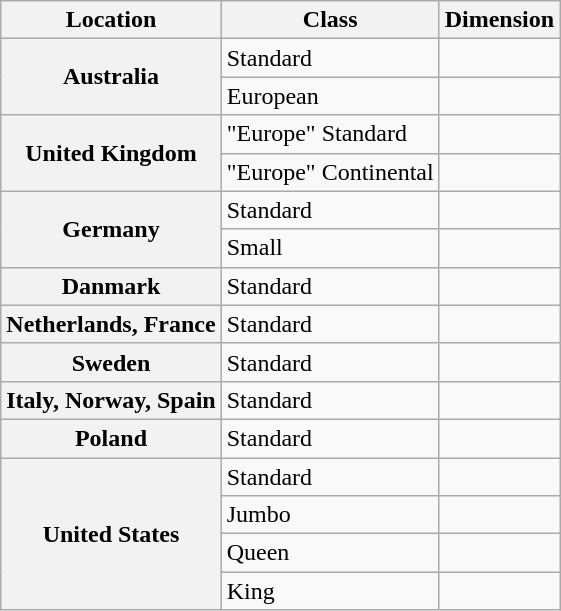<table class="wikitable">
<tr>
<th>Location</th>
<th>Class</th>
<th>Dimension</th>
</tr>
<tr>
<th rowspan="2">Australia</th>
<td>Standard</td>
<td></td>
</tr>
<tr>
<td>European</td>
<td></td>
</tr>
<tr>
<th rowspan="2">United Kingdom</th>
<td>"Europe" Standard</td>
<td></td>
</tr>
<tr>
<td>"Europe" Continental</td>
<td></td>
</tr>
<tr>
<th rowspan="2">Germany</th>
<td>Standard</td>
<td></td>
</tr>
<tr>
<td>Small</td>
<td></td>
</tr>
<tr>
<th>Danmark</th>
<td>Standard</td>
<td></td>
</tr>
<tr>
<th>Netherlands, France</th>
<td>Standard</td>
<td></td>
</tr>
<tr>
<th>Sweden</th>
<td>Standard</td>
<td></td>
</tr>
<tr>
<th>Italy, Norway, Spain</th>
<td>Standard</td>
<td></td>
</tr>
<tr>
<th>Poland</th>
<td>Standard</td>
<td></td>
</tr>
<tr>
<th rowspan="4">United States</th>
<td>Standard</td>
<td></td>
</tr>
<tr>
<td>Jumbo</td>
<td></td>
</tr>
<tr>
<td>Queen</td>
<td></td>
</tr>
<tr>
<td>King</td>
<td></td>
</tr>
</table>
